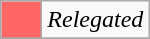<table class="wikitable">
<tr>
<td style="background: #ff6666" width="20"></td>
<td><em>Relegated</em></td>
</tr>
<tr>
</tr>
</table>
